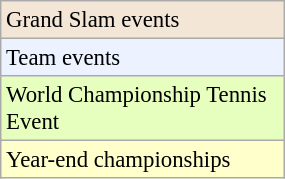<table class="wikitable" style="font-size:95%;" width=15%>
<tr style="background:#F3E6D7;">
<td>Grand Slam events</td>
</tr>
<tr style="background:#ECF2FF;">
<td>Team events</td>
</tr>
<tr style="background:#E6FFBF;">
<td>World Championship Tennis Event</td>
</tr>
<tr style="background:#FFFFCC;">
<td>Year-end championships</td>
</tr>
</table>
